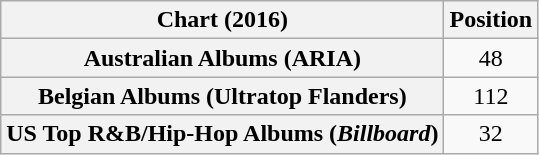<table class="wikitable sortable plainrowheaders" style="text-align:center">
<tr>
<th scope="col">Chart (2016)</th>
<th scope="col">Position</th>
</tr>
<tr>
<th scope="row">Australian Albums (ARIA)</th>
<td>48</td>
</tr>
<tr>
<th scope="row">Belgian Albums (Ultratop Flanders)</th>
<td>112</td>
</tr>
<tr>
<th scope="row">US Top R&B/Hip-Hop Albums (<em>Billboard</em>)</th>
<td>32</td>
</tr>
</table>
